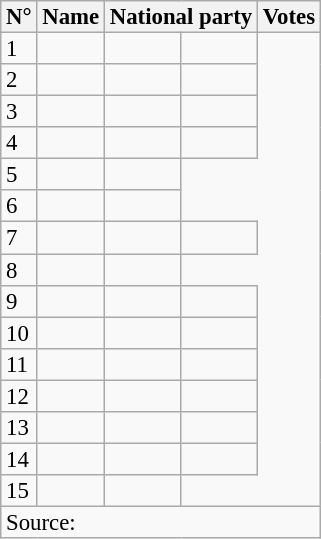<table class="wikitable sortable" style="font-size:95%;line-height:14px;">
<tr>
<th>N°</th>
<th>Name</th>
<th colspan="2">National party</th>
<th>Votes</th>
</tr>
<tr>
<td>1</td>
<td></td>
<td></td>
<td></td>
</tr>
<tr>
<td>2</td>
<td></td>
<td></td>
<td></td>
</tr>
<tr>
<td>3</td>
<td></td>
<td></td>
<td></td>
</tr>
<tr>
<td>4</td>
<td></td>
<td></td>
<td></td>
</tr>
<tr>
<td>5</td>
<td></td>
<td></td>
</tr>
<tr>
<td>6</td>
<td></td>
<td></td>
</tr>
<tr>
<td>7</td>
<td></td>
<td></td>
<td></td>
</tr>
<tr>
<td>8</td>
<td></td>
<td></td>
</tr>
<tr>
<td>9</td>
<td></td>
<td></td>
<td></td>
</tr>
<tr>
<td>10</td>
<td></td>
<td></td>
<td></td>
</tr>
<tr>
<td>11</td>
<td></td>
<td></td>
<td></td>
</tr>
<tr>
<td>12</td>
<td></td>
<td></td>
<td></td>
</tr>
<tr>
<td>13</td>
<td></td>
<td></td>
<td></td>
</tr>
<tr>
<td>14</td>
<td></td>
<td></td>
<td></td>
</tr>
<tr>
<td>15</td>
<td></td>
<td></td>
</tr>
<tr>
<td colspan="5">Source: </td>
</tr>
</table>
